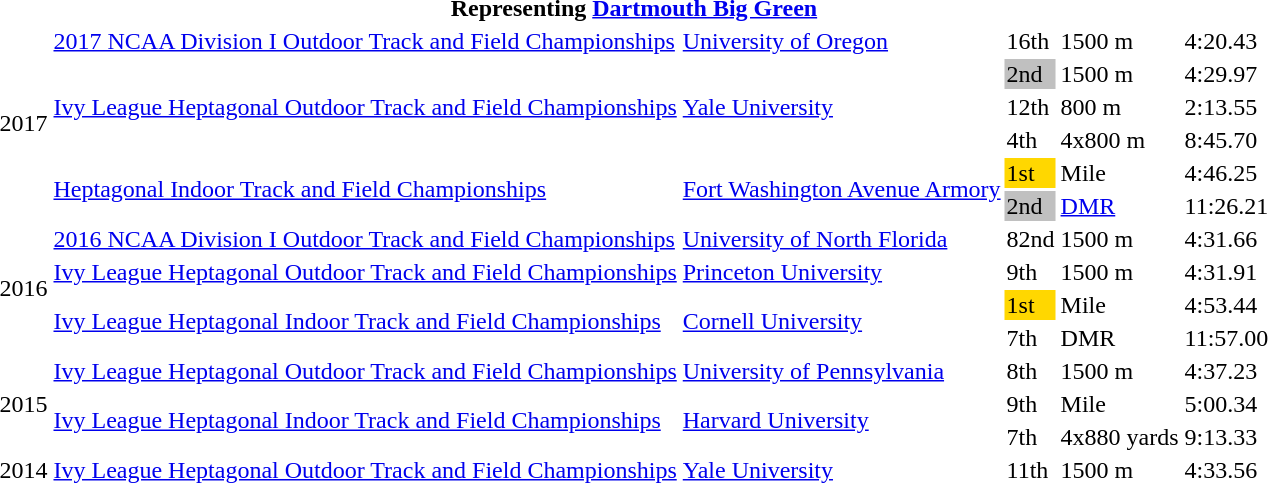<table>
<tr>
<th colspan=6>Representing <a href='#'>Dartmouth Big Green</a></th>
</tr>
<tr>
<td rowspan=6>2017</td>
<td><a href='#'>2017 NCAA Division I Outdoor Track and Field Championships</a></td>
<td><a href='#'>University of Oregon</a></td>
<td>16th</td>
<td>1500 m</td>
<td>4:20.43</td>
</tr>
<tr>
<td rowspan=3><a href='#'>Ivy League Heptagonal Outdoor Track and Field Championships</a></td>
<td rowspan=3><a href='#'>Yale University</a></td>
<td bgcolor=silver>2nd</td>
<td>1500 m</td>
<td>4:29.97</td>
</tr>
<tr>
<td>12th</td>
<td>800 m</td>
<td>2:13.55</td>
</tr>
<tr>
<td>4th</td>
<td>4x800 m</td>
<td>8:45.70</td>
</tr>
<tr>
<td rowspan=2><a href='#'>Heptagonal Indoor Track and Field Championships</a></td>
<td rowspan=2><a href='#'>Fort Washington Avenue Armory</a></td>
<td bgcolor=gold>1st</td>
<td>Mile</td>
<td>4:46.25</td>
</tr>
<tr>
<td bgcolor=silver>2nd</td>
<td><a href='#'>DMR</a></td>
<td>11:26.21</td>
</tr>
<tr>
<td rowspan=4>2016</td>
<td><a href='#'>2016 NCAA Division I Outdoor Track and Field Championships</a></td>
<td><a href='#'>University of North Florida</a></td>
<td>82nd</td>
<td>1500 m</td>
<td>4:31.66</td>
</tr>
<tr>
<td rowspan=1><a href='#'>Ivy League Heptagonal Outdoor Track and Field Championships</a></td>
<td rowspan=1><a href='#'>Princeton University</a></td>
<td>9th</td>
<td>1500 m</td>
<td>4:31.91</td>
</tr>
<tr>
<td rowspan=2><a href='#'>Ivy League Heptagonal Indoor Track and Field Championships</a></td>
<td rowspan=2><a href='#'>Cornell University</a></td>
<td bgcolor=gold>1st</td>
<td>Mile</td>
<td>4:53.44</td>
</tr>
<tr>
<td>7th</td>
<td>DMR</td>
<td>11:57.00</td>
</tr>
<tr>
<td rowspan=3>2015</td>
<td><a href='#'>Ivy League Heptagonal Outdoor Track and Field Championships</a></td>
<td><a href='#'>University of Pennsylvania</a></td>
<td>8th</td>
<td>1500 m</td>
<td>4:37.23</td>
</tr>
<tr>
<td rowspan=2><a href='#'>Ivy League Heptagonal Indoor Track and Field Championships</a></td>
<td rowspan=2><a href='#'>Harvard University</a></td>
<td>9th</td>
<td>Mile</td>
<td>5:00.34</td>
</tr>
<tr>
<td>7th</td>
<td>4x880 yards</td>
<td>9:13.33</td>
</tr>
<tr>
<td rowspan=1>2014</td>
<td><a href='#'>Ivy League Heptagonal Outdoor Track and Field Championships</a></td>
<td><a href='#'>Yale University</a></td>
<td>11th</td>
<td>1500 m</td>
<td>4:33.56</td>
</tr>
</table>
